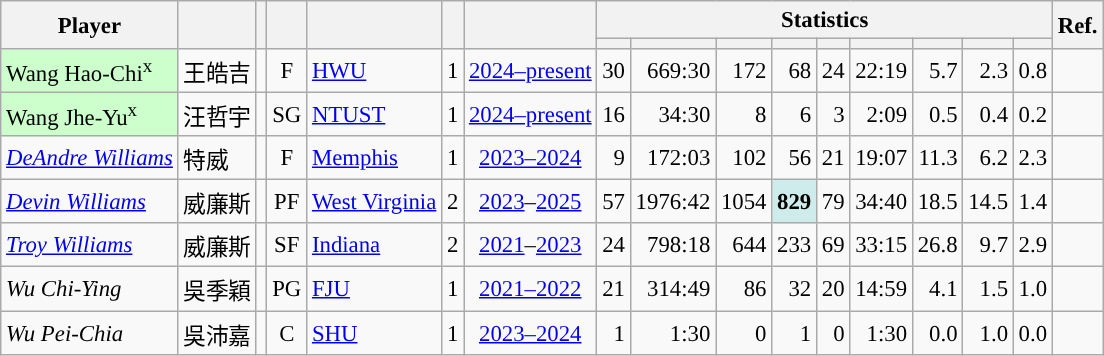<table class="wikitable sortable" style="font-size:95%; text-align:right;">
<tr>
<th rowspan="2">Player</th>
<th rowspan="2"></th>
<th rowspan="2"></th>
<th rowspan="2"></th>
<th rowspan="2"></th>
<th rowspan="2"></th>
<th rowspan="2"></th>
<th colspan="9">Statistics</th>
<th rowspan="2">Ref.</th>
</tr>
<tr>
<th></th>
<th></th>
<th></th>
<th></th>
<th></th>
<th></th>
<th></th>
<th></th>
<th></th>
</tr>
<tr>
<td align="left" bgcolor="#CCFFCC">Wang Hao-Chi<sup>x</sup></td>
<td align="left">王皓吉</td>
<td align="center"></td>
<td align="center">F</td>
<td align="left"><a href='#'>HWU</a></td>
<td align="center">1</td>
<td align="center"><a href='#'>2024–present</a></td>
<td>30</td>
<td>669:30</td>
<td>172</td>
<td>68</td>
<td>24</td>
<td>22:19</td>
<td>5.7</td>
<td>2.3</td>
<td>0.8</td>
<td align="center"></td>
</tr>
<tr>
<td align="left" bgcolor="#CCFFCC">Wang Jhe-Yu<sup>x</sup></td>
<td align="left">汪哲宇</td>
<td align="center"></td>
<td align="center">SG</td>
<td align="left"><a href='#'>NTUST</a></td>
<td align="center">1</td>
<td align="center"><a href='#'>2024–present</a></td>
<td>16</td>
<td>34:30</td>
<td>8</td>
<td>6</td>
<td>3</td>
<td>2:09</td>
<td>0.5</td>
<td>0.4</td>
<td>0.2</td>
<td align="center"></td>
</tr>
<tr>
<td align="left"><em><a href='#'>DeAndre Williams</a></em></td>
<td align="left">特威</td>
<td align="center"></td>
<td align="center">F</td>
<td align="left"><a href='#'>Memphis</a></td>
<td align="center">1</td>
<td align="center"><a href='#'>2023–2024</a></td>
<td>9</td>
<td>172:03</td>
<td>102</td>
<td>56</td>
<td>21</td>
<td>19:07</td>
<td>11.3</td>
<td>6.2</td>
<td>2.3</td>
<td align="center"></td>
</tr>
<tr>
<td align="left"><em><a href='#'>Devin Williams</a></em></td>
<td align="left">威廉斯</td>
<td align="center"></td>
<td align="center">PF</td>
<td align="left"><a href='#'>West Virginia</a></td>
<td align="center">2</td>
<td align="center"><a href='#'>2023</a>–<a href='#'>2025</a></td>
<td>57</td>
<td>1976:42</td>
<td>1054</td>
<td bgcolor="#CFECEC"><strong>829</strong></td>
<td>79</td>
<td>34:40</td>
<td>18.5</td>
<td>14.5</td>
<td>1.4</td>
<td align="center"></td>
</tr>
<tr>
<td align="left"><em><a href='#'>Troy Williams</a></em></td>
<td align="left">威廉斯</td>
<td align="center"></td>
<td align="center">SF</td>
<td align="left"><a href='#'>Indiana</a></td>
<td align="center">2</td>
<td align="center"><a href='#'>2021</a>–<a href='#'>2023</a></td>
<td>24</td>
<td>798:18</td>
<td>644</td>
<td>233</td>
<td>69</td>
<td>33:15</td>
<td>26.8</td>
<td>9.7</td>
<td>2.9</td>
<td align="center"></td>
</tr>
<tr>
<td align="left"><em>Wu Chi-Ying</em></td>
<td align="left">吳季穎</td>
<td align="center"></td>
<td align="center">PG</td>
<td align="left"><a href='#'>FJU</a></td>
<td align="center">1</td>
<td align="center"><a href='#'>2021–2022</a></td>
<td>21</td>
<td>314:49</td>
<td>86</td>
<td>32</td>
<td>20</td>
<td>14:59</td>
<td>4.1</td>
<td>1.5</td>
<td>1.0</td>
<td align="center"></td>
</tr>
<tr>
<td align="left"><em>Wu Pei-Chia</em></td>
<td align="left">吳沛嘉</td>
<td align="center"></td>
<td align="center">C</td>
<td align="left"><a href='#'>SHU</a></td>
<td align="center">1</td>
<td align="center"><a href='#'>2023–2024</a></td>
<td>1</td>
<td>1:30</td>
<td>0</td>
<td>1</td>
<td>0</td>
<td>1:30</td>
<td>0.0</td>
<td>1.0</td>
<td>0.0</td>
<td align="center"></td>
</tr>
</table>
